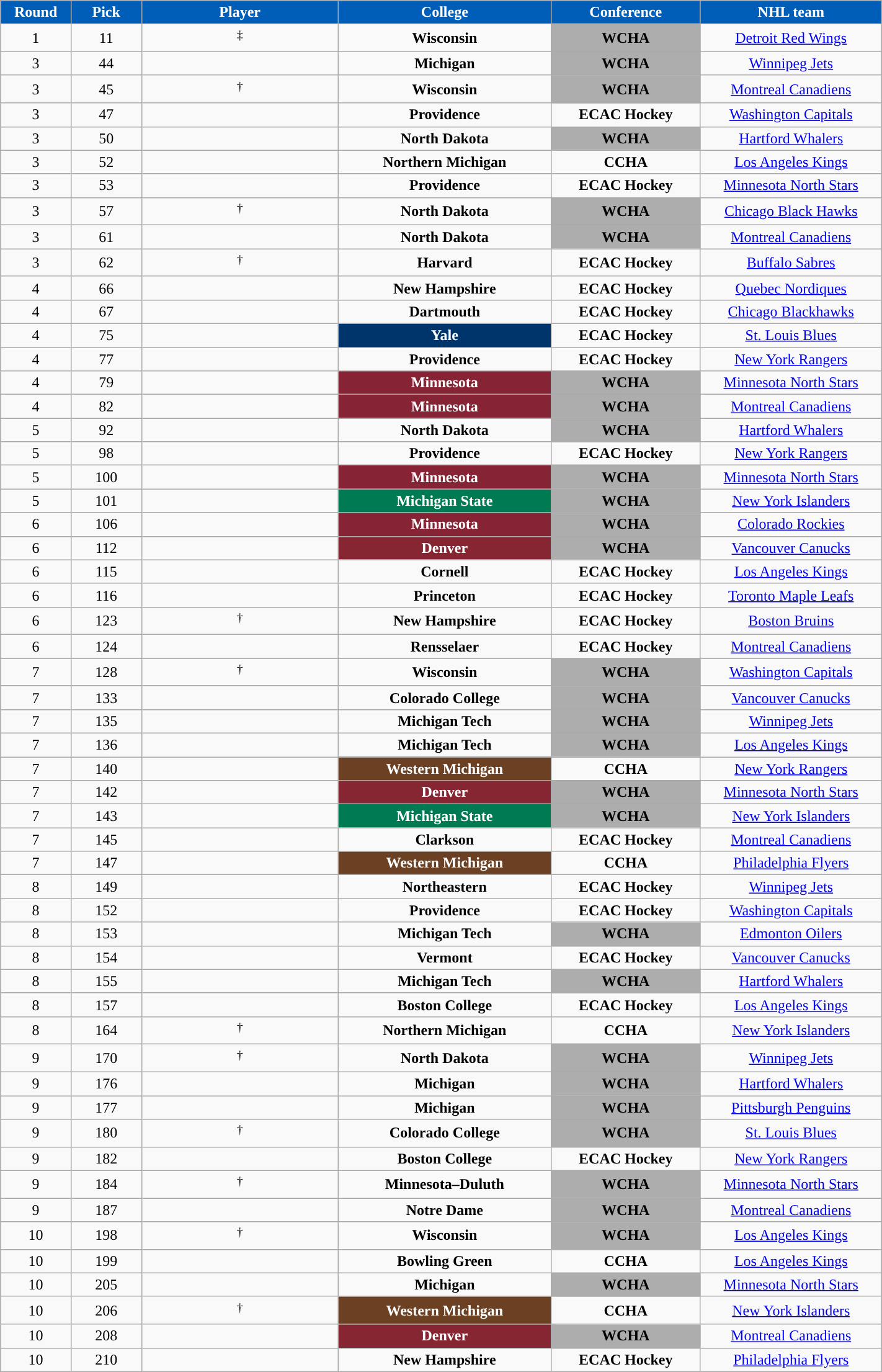<table class="wikitable sortable" width="75%">
<tr>
<th style="color:white; background-color:#005EB8; width: 4em;">Round</th>
<th style="color:white; background-color:#005EB8; width: 4em;">Pick</th>
<th style="color:white; background-color:#005EB8; width: 12em;">Player</th>
<th style="color:white; background-color:#005EB8; width: 13em;">College</th>
<th style="color:white; background-color:#005EB8; width: 9em;">Conference</th>
<th style="color:white; background-color:#005EB8; width: 11em;">NHL team</th>
</tr>
<tr align="center" bgcolor="">
<td>1</td>
<td>11</td>
<td> <sup>‡</sup></td>
<td><strong>Wisconsin</strong></td>
<td style="color:black; background:#ADADAD; "><strong>WCHA</strong></td>
<td><a href='#'>Detroit Red Wings</a></td>
</tr>
<tr align="center" bgcolor="">
<td>3</td>
<td>44</td>
<td></td>
<td><strong>Michigan</strong></td>
<td style="color:black; background:#ADADAD; "><strong>WCHA</strong></td>
<td><a href='#'>Winnipeg Jets</a></td>
</tr>
<tr align="center" bgcolor="">
<td>3</td>
<td>45</td>
<td> <sup>†</sup></td>
<td><strong>Wisconsin</strong></td>
<td style="color:black; background:#ADADAD; "><strong>WCHA</strong></td>
<td><a href='#'>Montreal Canadiens</a></td>
</tr>
<tr align="center" bgcolor="">
<td>3</td>
<td>47</td>
<td></td>
<td><strong>Providence</strong></td>
<td><strong>ECAC Hockey</strong></td>
<td><a href='#'>Washington Capitals</a></td>
</tr>
<tr align="center" bgcolor="">
<td>3</td>
<td>50</td>
<td></td>
<td><strong>North Dakota</strong></td>
<td style="color:black; background:#ADADAD; "><strong>WCHA</strong></td>
<td><a href='#'>Hartford Whalers</a></td>
</tr>
<tr align="center" bgcolor="">
<td>3</td>
<td>52</td>
<td></td>
<td><strong>Northern Michigan</strong></td>
<td><strong>CCHA</strong></td>
<td><a href='#'>Los Angeles Kings</a></td>
</tr>
<tr align="center" bgcolor="">
<td>3</td>
<td>53</td>
<td></td>
<td><strong>Providence</strong></td>
<td><strong>ECAC Hockey</strong></td>
<td><a href='#'>Minnesota North Stars</a></td>
</tr>
<tr align="center" bgcolor="">
<td>3</td>
<td>57</td>
<td> <sup>†</sup></td>
<td><strong>North Dakota</strong></td>
<td style="color:black; background:#ADADAD; "><strong>WCHA</strong></td>
<td><a href='#'>Chicago Black Hawks</a></td>
</tr>
<tr align="center" bgcolor="">
<td>3</td>
<td>61</td>
<td></td>
<td><strong>North Dakota</strong></td>
<td style="color:black; background:#ADADAD; "><strong>WCHA</strong></td>
<td><a href='#'>Montreal Canadiens</a></td>
</tr>
<tr align="center" bgcolor="">
<td>3</td>
<td>62</td>
<td> <sup>†</sup></td>
<td><strong>Harvard</strong></td>
<td><strong>ECAC Hockey</strong></td>
<td><a href='#'>Buffalo Sabres</a></td>
</tr>
<tr align="center" bgcolor="">
<td>4</td>
<td>66</td>
<td></td>
<td><strong>New Hampshire</strong></td>
<td><strong>ECAC Hockey</strong></td>
<td><a href='#'>Quebec Nordiques</a></td>
</tr>
<tr align="center" bgcolor="">
<td>4</td>
<td>67</td>
<td></td>
<td><strong>Dartmouth</strong></td>
<td><strong>ECAC Hockey</strong></td>
<td><a href='#'>Chicago Blackhawks</a></td>
</tr>
<tr align="center" bgcolor="">
<td>4</td>
<td>75</td>
<td></td>
<td style="color:white; background:#00356B"><strong>Yale</strong></td>
<td><strong>ECAC Hockey</strong></td>
<td><a href='#'>St. Louis Blues</a></td>
</tr>
<tr align="center" bgcolor="">
<td>4</td>
<td>77</td>
<td></td>
<td><strong>Providence</strong></td>
<td><strong>ECAC Hockey</strong></td>
<td><a href='#'>New York Rangers</a></td>
</tr>
<tr align="center" bgcolor="">
<td>4</td>
<td>79</td>
<td></td>
<td style="color:white; background:#862334; "><strong>Minnesota</strong></td>
<td style="color:black; background:#ADADAD; "><strong>WCHA</strong></td>
<td><a href='#'>Minnesota North Stars</a></td>
</tr>
<tr align="center" bgcolor="">
<td>4</td>
<td>82</td>
<td></td>
<td style="color:white; background:#862334; "><strong>Minnesota</strong></td>
<td style="color:black; background:#ADADAD; "><strong>WCHA</strong></td>
<td><a href='#'>Montreal Canadiens</a></td>
</tr>
<tr align="center" bgcolor="">
<td>5</td>
<td>92</td>
<td></td>
<td><strong>North Dakota</strong></td>
<td style="color:black; background:#ADADAD; "><strong>WCHA</strong></td>
<td><a href='#'>Hartford Whalers</a></td>
</tr>
<tr align="center" bgcolor="">
<td>5</td>
<td>98</td>
<td></td>
<td><strong>Providence</strong></td>
<td><strong>ECAC Hockey</strong></td>
<td><a href='#'>New York Rangers</a></td>
</tr>
<tr align="center" bgcolor="">
<td>5</td>
<td>100</td>
<td></td>
<td style="color:white; background:#862334; "><strong>Minnesota</strong></td>
<td style="color:black; background:#ADADAD; "><strong>WCHA</strong></td>
<td><a href='#'>Minnesota North Stars</a></td>
</tr>
<tr align="center" bgcolor="">
<td>5</td>
<td>101</td>
<td></td>
<td style="color:white; background:#007A53"><strong>Michigan State</strong></td>
<td style="color:black; background:#ADADAD; "><strong>WCHA</strong></td>
<td><a href='#'>New York Islanders</a></td>
</tr>
<tr align="center" bgcolor="">
<td>6</td>
<td>106</td>
<td></td>
<td style="color:white; background:#862334; "><strong>Minnesota</strong></td>
<td style="color:black; background:#ADADAD; "><strong>WCHA</strong></td>
<td><a href='#'>Colorado Rockies</a></td>
</tr>
<tr align="center" bgcolor="">
<td>6</td>
<td>112</td>
<td></td>
<td style="color:white; background:#862633; "><strong>Denver</strong></td>
<td style="color:black; background:#ADADAD; "><strong>WCHA</strong></td>
<td><a href='#'>Vancouver Canucks</a></td>
</tr>
<tr align="center" bgcolor="">
<td>6</td>
<td>115</td>
<td></td>
<td><strong>Cornell</strong></td>
<td><strong>ECAC Hockey</strong></td>
<td><a href='#'>Los Angeles Kings</a></td>
</tr>
<tr align="center" bgcolor="">
<td>6</td>
<td>116</td>
<td></td>
<td><strong>Princeton</strong></td>
<td><strong>ECAC Hockey</strong></td>
<td><a href='#'>Toronto Maple Leafs</a></td>
</tr>
<tr align="center" bgcolor="">
<td>6</td>
<td>123</td>
<td> <sup>†</sup></td>
<td><strong>New Hampshire</strong></td>
<td><strong>ECAC Hockey</strong></td>
<td><a href='#'>Boston Bruins</a></td>
</tr>
<tr align="center" bgcolor="">
<td>6</td>
<td>124</td>
<td></td>
<td><strong>Rensselaer</strong></td>
<td><strong>ECAC Hockey</strong></td>
<td><a href='#'>Montreal Canadiens</a></td>
</tr>
<tr align="center" bgcolor="">
<td>7</td>
<td>128</td>
<td> <sup>†</sup></td>
<td><strong>Wisconsin</strong></td>
<td style="color:black; background:#ADADAD; "><strong>WCHA</strong></td>
<td><a href='#'>Washington Capitals</a></td>
</tr>
<tr align="center" bgcolor="">
<td>7</td>
<td>133</td>
<td></td>
<td><strong>Colorado College</strong></td>
<td style="color:black; background:#ADADAD; "><strong>WCHA</strong></td>
<td><a href='#'>Vancouver Canucks</a></td>
</tr>
<tr align="center" bgcolor="">
<td>7</td>
<td>135</td>
<td></td>
<td><strong>Michigan Tech</strong></td>
<td style="color:black; background:#ADADAD; "><strong>WCHA</strong></td>
<td><a href='#'>Winnipeg Jets</a></td>
</tr>
<tr align="center" bgcolor="">
<td>7</td>
<td>136</td>
<td></td>
<td><strong>Michigan Tech</strong></td>
<td style="color:black; background:#ADADAD; "><strong>WCHA</strong></td>
<td><a href='#'>Los Angeles Kings</a></td>
</tr>
<tr align="center" bgcolor="">
<td>7</td>
<td>140</td>
<td></td>
<td style="color:white; background:#6C4023; "><strong>Western Michigan</strong></td>
<td><strong>CCHA</strong></td>
<td><a href='#'>New York Rangers</a></td>
</tr>
<tr align="center" bgcolor="">
<td>7</td>
<td>142</td>
<td></td>
<td style="color:white; background:#862633; "><strong>Denver</strong></td>
<td style="color:black; background:#ADADAD; "><strong>WCHA</strong></td>
<td><a href='#'>Minnesota North Stars</a></td>
</tr>
<tr align="center" bgcolor="">
<td>7</td>
<td>143</td>
<td></td>
<td style="color:white; background:#007A53"><strong>Michigan State</strong></td>
<td style="color:black; background:#ADADAD; "><strong>WCHA</strong></td>
<td><a href='#'>New York Islanders</a></td>
</tr>
<tr align="center" bgcolor="">
<td>7</td>
<td>145</td>
<td></td>
<td><strong>Clarkson</strong></td>
<td><strong>ECAC Hockey</strong></td>
<td><a href='#'>Montreal Canadiens</a></td>
</tr>
<tr align="center" bgcolor="">
<td>7</td>
<td>147</td>
<td></td>
<td style="color:white; background:#6C4023; "><strong>Western Michigan</strong></td>
<td><strong>CCHA</strong></td>
<td><a href='#'>Philadelphia Flyers</a></td>
</tr>
<tr align="center" bgcolor="">
<td>8</td>
<td>149</td>
<td></td>
<td><strong>Northeastern</strong></td>
<td><strong>ECAC Hockey</strong></td>
<td><a href='#'>Winnipeg Jets</a></td>
</tr>
<tr align="center" bgcolor="">
<td>8</td>
<td>152</td>
<td></td>
<td><strong>Providence</strong></td>
<td><strong>ECAC Hockey</strong></td>
<td><a href='#'>Washington Capitals</a></td>
</tr>
<tr align="center" bgcolor="">
<td>8</td>
<td>153</td>
<td></td>
<td><strong>Michigan Tech</strong></td>
<td style="color:black; background:#ADADAD; "><strong>WCHA</strong></td>
<td><a href='#'>Edmonton Oilers</a></td>
</tr>
<tr align="center" bgcolor="">
<td>8</td>
<td>154</td>
<td></td>
<td><strong>Vermont</strong></td>
<td><strong>ECAC Hockey</strong></td>
<td><a href='#'>Vancouver Canucks</a></td>
</tr>
<tr align="center" bgcolor="">
<td>8</td>
<td>155</td>
<td></td>
<td><strong>Michigan Tech</strong></td>
<td style="color:black; background:#ADADAD; "><strong>WCHA</strong></td>
<td><a href='#'>Hartford Whalers</a></td>
</tr>
<tr align="center" bgcolor="">
<td>8</td>
<td>157</td>
<td></td>
<td><strong>Boston College</strong></td>
<td><strong>ECAC Hockey</strong></td>
<td><a href='#'>Los Angeles Kings</a></td>
</tr>
<tr align="center" bgcolor="">
<td>8</td>
<td>164</td>
<td> <sup>†</sup></td>
<td><strong>Northern Michigan</strong></td>
<td><strong>CCHA</strong></td>
<td><a href='#'>New York Islanders</a></td>
</tr>
<tr align="center" bgcolor="">
<td>9</td>
<td>170</td>
<td> <sup>†</sup></td>
<td><strong>North Dakota</strong></td>
<td style="color:black; background:#ADADAD; "><strong>WCHA</strong></td>
<td><a href='#'>Winnipeg Jets</a></td>
</tr>
<tr align="center" bgcolor="">
<td>9</td>
<td>176</td>
<td></td>
<td><strong>Michigan</strong></td>
<td style="color:black; background:#ADADAD; "><strong>WCHA</strong></td>
<td><a href='#'>Hartford Whalers</a></td>
</tr>
<tr align="center" bgcolor="">
<td>9</td>
<td>177</td>
<td></td>
<td><strong>Michigan</strong></td>
<td style="color:black; background:#ADADAD; "><strong>WCHA</strong></td>
<td><a href='#'>Pittsburgh Penguins</a></td>
</tr>
<tr align="center" bgcolor="">
<td>9</td>
<td>180</td>
<td> <sup>†</sup></td>
<td><strong>Colorado College</strong></td>
<td style="color:black; background:#ADADAD; "><strong>WCHA</strong></td>
<td><a href='#'>St. Louis Blues</a></td>
</tr>
<tr align="center" bgcolor="">
<td>9</td>
<td>182</td>
<td></td>
<td><strong>Boston College</strong></td>
<td><strong>ECAC Hockey</strong></td>
<td><a href='#'>New York Rangers</a></td>
</tr>
<tr align="center" bgcolor="">
<td>9</td>
<td>184</td>
<td> <sup>†</sup></td>
<td><strong>Minnesota–Duluth</strong></td>
<td style="color:black; background:#ADADAD; "><strong>WCHA</strong></td>
<td><a href='#'>Minnesota North Stars</a></td>
</tr>
<tr align="center" bgcolor="">
<td>9</td>
<td>187</td>
<td></td>
<td><strong>Notre Dame</strong></td>
<td style="color:black; background:#ADADAD; "><strong>WCHA</strong></td>
<td><a href='#'>Montreal Canadiens</a></td>
</tr>
<tr align="center" bgcolor="">
<td>10</td>
<td>198</td>
<td> <sup>†</sup></td>
<td><strong>Wisconsin</strong></td>
<td style="color:black; background:#ADADAD; "><strong>WCHA</strong></td>
<td><a href='#'>Los Angeles Kings</a></td>
</tr>
<tr align="center" bgcolor="">
<td>10</td>
<td>199</td>
<td></td>
<td><strong>Bowling Green</strong></td>
<td><strong>CCHA</strong></td>
<td><a href='#'>Los Angeles Kings</a></td>
</tr>
<tr align="center" bgcolor="">
<td>10</td>
<td>205</td>
<td></td>
<td><strong>Michigan</strong></td>
<td style="color:black; background:#ADADAD; "><strong>WCHA</strong></td>
<td><a href='#'>Minnesota North Stars</a></td>
</tr>
<tr align="center" bgcolor="">
<td>10</td>
<td>206</td>
<td> <sup>†</sup></td>
<td style="color:white; background:#6C4023; "><strong>Western Michigan</strong></td>
<td><strong>CCHA</strong></td>
<td><a href='#'>New York Islanders</a></td>
</tr>
<tr align="center" bgcolor="">
<td>10</td>
<td>208</td>
<td></td>
<td style="color:white; background:#862633; "><strong>Denver</strong></td>
<td style="color:black; background:#ADADAD; "><strong>WCHA</strong></td>
<td><a href='#'>Montreal Canadiens</a></td>
</tr>
<tr align="center" bgcolor="">
<td>10</td>
<td>210</td>
<td></td>
<td><strong>New Hampshire</strong></td>
<td><strong>ECAC Hockey</strong></td>
<td><a href='#'>Philadelphia Flyers</a></td>
</tr>
</table>
